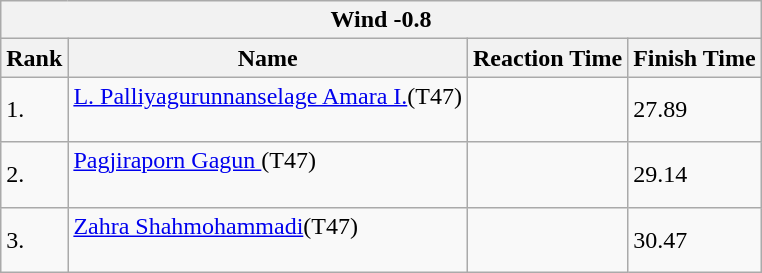<table class="wikitable">
<tr>
<th colspan="4">Wind -0.8</th>
</tr>
<tr>
<th>Rank</th>
<th>Name</th>
<th>Reaction Time</th>
<th>Finish Time</th>
</tr>
<tr>
<td>1.</td>
<td><a href='#'>L. Palliyagurunnanselage Amara I.</a>(T47)<br><br></td>
<td></td>
<td>27.89</td>
</tr>
<tr>
<td>2.</td>
<td><a href='#'>Pagjiraporn Gagun </a>(T47)<br><br></td>
<td></td>
<td>29.14</td>
</tr>
<tr>
<td>3.</td>
<td><a href='#'>Zahra Shahmohammadi</a>(T47)<br><br></td>
<td></td>
<td>30.47</td>
</tr>
</table>
